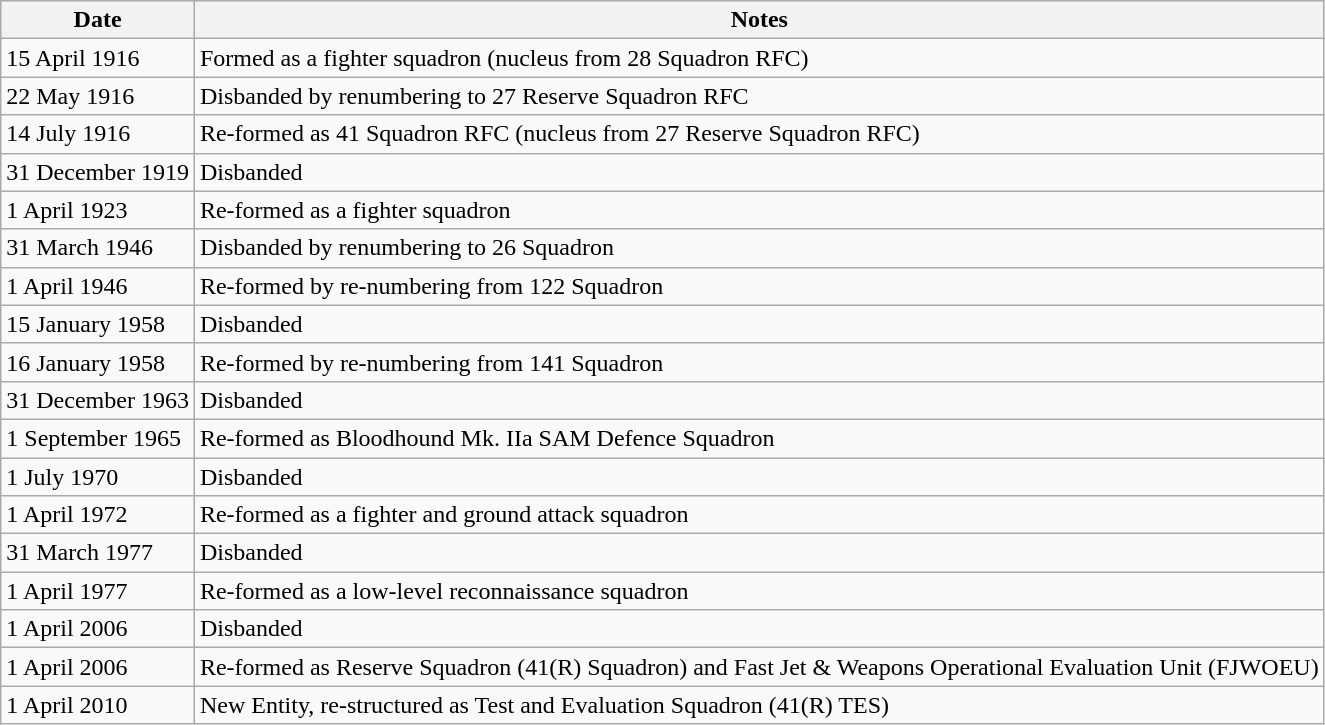<table class="wikitable">
<tr>
<th>Date</th>
<th>Notes</th>
</tr>
<tr>
<td>15 April 1916</td>
<td>Formed as a fighter squadron (nucleus from 28 Squadron RFC)</td>
</tr>
<tr>
<td>22 May 1916</td>
<td>Disbanded by renumbering to 27 Reserve Squadron RFC</td>
</tr>
<tr>
<td>14 July 1916</td>
<td>Re-formed as 41 Squadron RFC (nucleus from 27 Reserve Squadron RFC)</td>
</tr>
<tr>
<td>31 December 1919</td>
<td>Disbanded</td>
</tr>
<tr>
<td>1 April 1923</td>
<td>Re-formed as a fighter squadron</td>
</tr>
<tr>
<td>31 March 1946</td>
<td>Disbanded by renumbering to 26 Squadron</td>
</tr>
<tr>
<td>1 April 1946</td>
<td>Re-formed by re-numbering from 122 Squadron</td>
</tr>
<tr>
<td>15 January 1958</td>
<td>Disbanded</td>
</tr>
<tr>
<td>16 January 1958</td>
<td>Re-formed by re-numbering from 141 Squadron</td>
</tr>
<tr>
<td>31 December 1963</td>
<td>Disbanded</td>
</tr>
<tr>
<td>1 September 1965</td>
<td>Re-formed as Bloodhound Mk. IIa SAM Defence Squadron</td>
</tr>
<tr>
<td>1 July 1970</td>
<td>Disbanded</td>
</tr>
<tr>
<td>1 April 1972</td>
<td>Re-formed as a fighter and ground attack squadron</td>
</tr>
<tr>
<td>31 March 1977</td>
<td>Disbanded</td>
</tr>
<tr>
<td>1 April 1977</td>
<td>Re-formed as a low-level reconnaissance squadron</td>
</tr>
<tr>
<td>1 April 2006</td>
<td>Disbanded</td>
</tr>
<tr>
<td>1 April 2006</td>
<td>Re-formed as Reserve Squadron (41(R) Squadron) and Fast Jet & Weapons Operational Evaluation Unit (FJWOEU)</td>
</tr>
<tr>
<td>1 April 2010</td>
<td>New Entity, re-structured as Test and Evaluation Squadron (41(R) TES)</td>
</tr>
</table>
